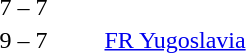<table style="text-align:center">
<tr>
<th width=200></th>
<th width=100></th>
<th width=200></th>
</tr>
<tr>
<td align=right><strong></strong></td>
<td>7 – 7</td>
<td align=left><strong></strong></td>
</tr>
<tr>
<td align=right><strong></strong></td>
<td>9 – 7</td>
<td align=left> <a href='#'>FR Yugoslavia</a></td>
</tr>
</table>
